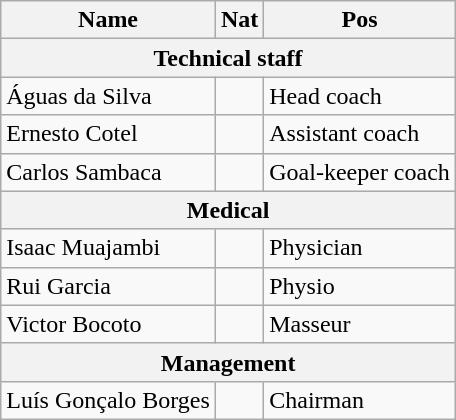<table class="wikitable ve-ce-branchNode ve-ce-tableNode">
<tr>
<th>Name</th>
<th>Nat</th>
<th>Pos</th>
</tr>
<tr>
<th colspan=4>Technical staff</th>
</tr>
<tr>
<td>Águas da Silva</td>
<td></td>
<td>Head coach</td>
</tr>
<tr>
<td>Ernesto Cotel</td>
<td></td>
<td>Assistant coach</td>
</tr>
<tr>
<td>Carlos Sambaca</td>
<td></td>
<td>Goal-keeper coach</td>
</tr>
<tr>
<th colspan=4>Medical</th>
</tr>
<tr>
<td>Isaac Muajambi</td>
<td></td>
<td>Physician</td>
</tr>
<tr>
<td>Rui Garcia</td>
<td></td>
<td>Physio</td>
</tr>
<tr>
<td>Victor Bocoto</td>
<td></td>
<td>Masseur</td>
</tr>
<tr>
<th colspan=4>Management</th>
</tr>
<tr>
<td>Luís Gonçalo Borges</td>
<td></td>
<td>Chairman</td>
</tr>
</table>
